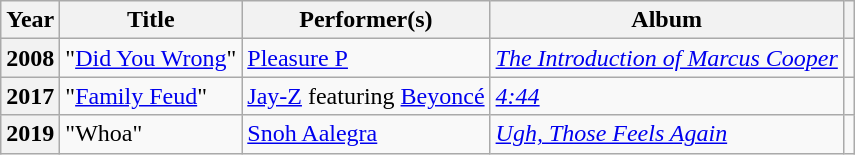<table class="wikitable plainrowheaders" style="text-align: margin;">
<tr>
<th scope="col">Year</th>
<th scope="col">Title</th>
<th scope="col">Performer(s)</th>
<th scope="col">Album</th>
<th scope="col"></th>
</tr>
<tr>
<th scope="row">2008</th>
<td>"<a href='#'>Did You Wrong</a>"</td>
<td><a href='#'>Pleasure P</a></td>
<td><em><a href='#'>The Introduction of Marcus Cooper</a></em></td>
<td></td>
</tr>
<tr>
<th scope="row">2017</th>
<td>"<a href='#'>Family Feud</a>"</td>
<td><a href='#'>Jay-Z</a> featuring <a href='#'>Beyoncé</a></td>
<td><em><a href='#'>4:44</a></em></td>
<td></td>
</tr>
<tr>
<th scope="row">2019</th>
<td>"Whoa"</td>
<td><a href='#'>Snoh Aalegra</a></td>
<td><em><a href='#'>Ugh, Those Feels Again</a></em></td>
<td></td>
</tr>
</table>
